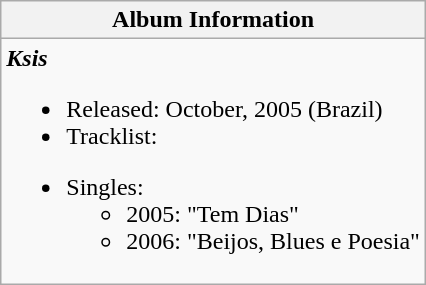<table class="wikitable">
<tr>
<th align="left">Album Information</th>
</tr>
<tr>
<td align="left"><strong><em>Ksis</em></strong><br><ul><li>Released: October, 2005 (Brazil)</li><li>Tracklist:</li></ul><ul><li>Singles:<ul><li>2005: "Tem Dias"</li><li>2006: "Beijos, Blues e Poesia"</li></ul></li></ul></td>
</tr>
</table>
